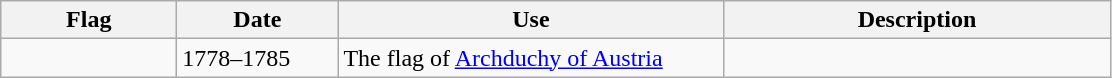<table class="wikitable">
<tr>
<th style="width:110px;">Flag</th>
<th style="width:100px;">Date</th>
<th style="width:250px;">Use</th>
<th style="width:250px;">Description</th>
</tr>
<tr>
<td></td>
<td>1778–1785</td>
<td>The flag of <a href='#'>Archduchy of Austria</a></td>
<td></td>
</tr>
</table>
